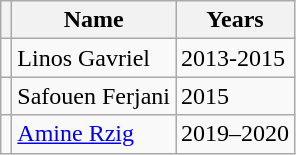<table class="wikitable">
<tr>
<th></th>
<th>Name</th>
<th>Years</th>
</tr>
<tr>
<td></td>
<td>Linos Gavriel</td>
<td>2013-2015</td>
</tr>
<tr>
<td></td>
<td>Safouen Ferjani</td>
<td>2015</td>
</tr>
<tr>
<td></td>
<td><a href='#'>Amine Rzig</a></td>
<td>2019–2020</td>
</tr>
</table>
